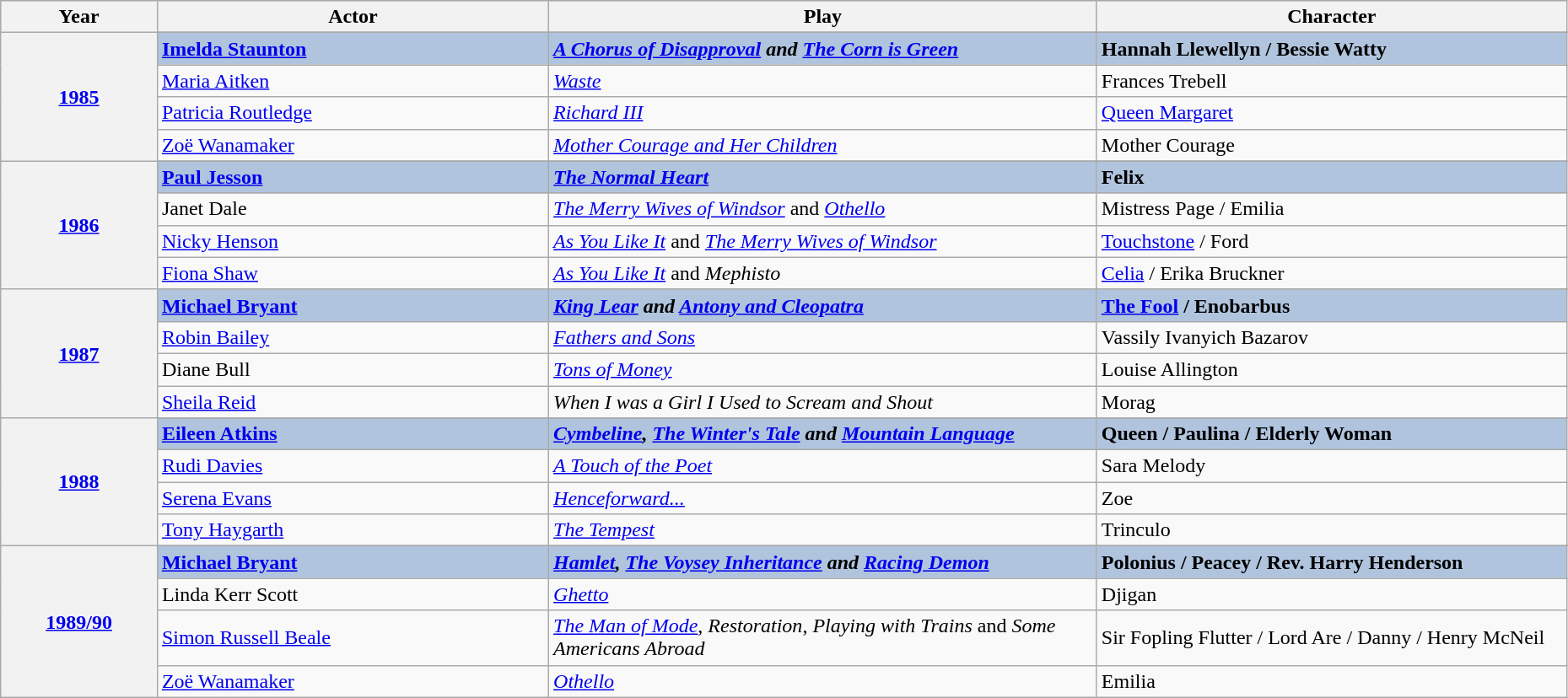<table class="wikitable" style="width:98%;">
<tr style="background:#bebebe;">
<th style="width:10%;">Year</th>
<th style="width:25%;">Actor</th>
<th style="width:35%;">Play</th>
<th style="width:30%;">Character</th>
</tr>
<tr>
<th rowspan="5" align="center"><a href='#'>1985</a></th>
</tr>
<tr style="background:#B0C4DE">
<td><strong><a href='#'>Imelda Staunton</a></strong></td>
<td><strong><em><a href='#'>A Chorus of Disapproval</a><em> and </em><a href='#'>The Corn is Green</a></em></strong></td>
<td><strong>Hannah Llewellyn / Bessie Watty</strong></td>
</tr>
<tr>
<td><a href='#'>Maria Aitken</a></td>
<td><em><a href='#'>Waste</a></em></td>
<td>Frances Trebell</td>
</tr>
<tr>
<td><a href='#'>Patricia Routledge</a></td>
<td><em><a href='#'>Richard III</a></em></td>
<td><a href='#'>Queen Margaret</a></td>
</tr>
<tr>
<td><a href='#'>Zoë Wanamaker</a></td>
<td><em><a href='#'>Mother Courage and Her Children</a></em></td>
<td>Mother Courage</td>
</tr>
<tr>
<th rowspan="5" align="center"><a href='#'>1986</a></th>
</tr>
<tr style="background:#B0C4DE">
<td><strong><a href='#'>Paul Jesson</a></strong></td>
<td><strong><em><a href='#'>The Normal Heart</a></em></strong></td>
<td><strong>Felix</strong></td>
</tr>
<tr>
<td>Janet Dale</td>
<td><em><a href='#'>The Merry Wives of Windsor</a></em> and <em><a href='#'>Othello</a></em></td>
<td>Mistress Page / Emilia</td>
</tr>
<tr>
<td><a href='#'>Nicky Henson</a></td>
<td><em><a href='#'>As You Like It</a></em> and <em><a href='#'>The Merry Wives of Windsor</a></em></td>
<td><a href='#'>Touchstone</a> / Ford</td>
</tr>
<tr>
<td><a href='#'>Fiona Shaw</a></td>
<td><em><a href='#'>As You Like It</a></em> and <em>Mephisto</em></td>
<td><a href='#'>Celia</a> / Erika Bruckner</td>
</tr>
<tr>
<th rowspan="5" align="center"><a href='#'>1987</a></th>
</tr>
<tr style="background:#B0C4DE">
<td><strong><a href='#'>Michael Bryant</a></strong></td>
<td><strong><em><a href='#'>King Lear</a><em> and </em><a href='#'>Antony and Cleopatra</a></em></strong></td>
<td><strong><a href='#'>The Fool</a> / Enobarbus</strong></td>
</tr>
<tr>
<td><a href='#'>Robin Bailey</a></td>
<td><em><a href='#'>Fathers and Sons</a></em></td>
<td>Vassily Ivanyich Bazarov</td>
</tr>
<tr>
<td>Diane Bull</td>
<td><em><a href='#'>Tons of Money</a></em></td>
<td>Louise Allington</td>
</tr>
<tr>
<td><a href='#'>Sheila Reid</a></td>
<td><em>When I was a Girl I Used to Scream and Shout</em></td>
<td>Morag</td>
</tr>
<tr>
<th rowspan="5" align="center"><a href='#'>1988</a></th>
</tr>
<tr style="background:#B0C4DE">
<td><strong><a href='#'>Eileen Atkins</a></strong></td>
<td><strong><em><a href='#'>Cymbeline</a><em>,  </em><a href='#'>The Winter's Tale</a><em> and </em><a href='#'>Mountain Language</a></em></strong></td>
<td><strong>Queen / Paulina / Elderly Woman</strong></td>
</tr>
<tr>
<td><a href='#'>Rudi Davies</a></td>
<td><em><a href='#'>A Touch of the Poet</a></em></td>
<td>Sara Melody</td>
</tr>
<tr>
<td><a href='#'>Serena Evans</a></td>
<td><em><a href='#'>Henceforward...</a></em></td>
<td>Zoe</td>
</tr>
<tr>
<td><a href='#'>Tony Haygarth</a></td>
<td><em><a href='#'>The Tempest</a></em></td>
<td>Trinculo</td>
</tr>
<tr>
<th rowspan="5" align="center"><a href='#'>1989/90</a></th>
</tr>
<tr style="background:#B0C4DE">
<td><strong><a href='#'>Michael Bryant</a></strong></td>
<td><strong><em><a href='#'>Hamlet</a><em>, </em><a href='#'>The Voysey Inheritance</a><em> and </em><a href='#'>Racing Demon</a></em></strong></td>
<td><strong>Polonius / Peacey / Rev. Harry Henderson</strong></td>
</tr>
<tr>
<td>Linda Kerr Scott</td>
<td><em><a href='#'>Ghetto</a></em></td>
<td>Djigan</td>
</tr>
<tr>
<td><a href='#'>Simon Russell Beale</a></td>
<td><em><a href='#'>The Man of Mode</a></em>, <em>Restoration</em>, <em>Playing with Trains</em> and <em>Some Americans Abroad</em></td>
<td>Sir Fopling Flutter / Lord Are / Danny / Henry McNeil</td>
</tr>
<tr>
<td><a href='#'>Zoë Wanamaker</a></td>
<td><em><a href='#'>Othello</a></em></td>
<td>Emilia</td>
</tr>
</table>
